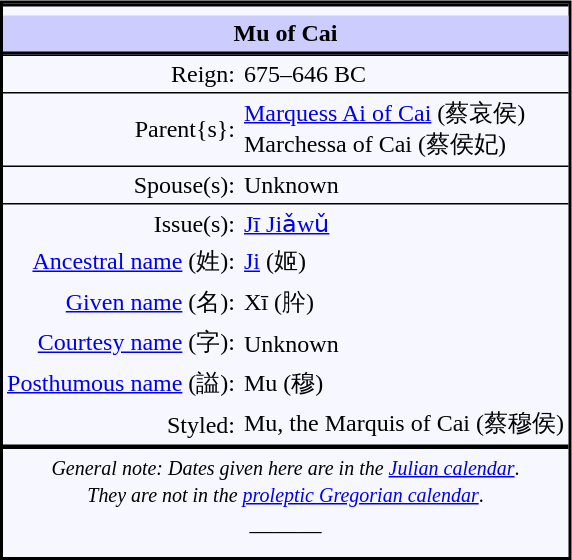<table cellpadding=3px cellspacing=0px bgcolor=#f7f8ff style="float:right; border:2px solid; margin:5px">
<tr>
<td colspan=2 align=center style="border-top:2px solid"></td>
</tr>
<tr>
<th align=center style="background:#ccf; border-bottom:2px solid" colspan=2>Mu of Cai</th>
</tr>
<tr>
<td align=right style="border-top:1px solid">Reign:</td>
<td style="border-top:1px solid">675–646 BC</td>
</tr>
<tr>
<td align=right style="border-top:1px solid">Parent{s}:</td>
<td style="border-top:1px solid"><a href='#'>Marquess Ai of Cai</a> (蔡哀侯) <br> Marchessa of Cai (蔡侯妃)</td>
</tr>
<tr>
<td align=right style="border-top:1px solid">Spouse(s):</td>
<td style="border-top:1px solid">Unknown</td>
</tr>
<tr>
<td align=right style="border-top:1px solid">Issue(s):</td>
<td style="border-top:1px solid"><a href='#'>Jī Jiǎwǔ</a></td>
</tr>
<tr>
<td align="right"><a href='#'>Ancestral name</a> (姓):</td>
<td><a href='#'>Ji</a> (姬)</td>
</tr>
<tr>
<td align="right"><a href='#'>Given name</a> (名):</td>
<td>Xī (肸)</td>
</tr>
<tr>
<td align="right"><a href='#'>Courtesy name</a> (字):</td>
<td>Unknown</td>
</tr>
<tr>
<td align="right" nowrap="nowrap"><a href='#'>Posthumous name</a> (謚):</td>
<td>Mu (穆)</td>
</tr>
<tr>
<td align="right">Styled:</td>
<td>Mu, the Marquis of Cai (蔡穆侯)</td>
</tr>
<tr>
<td colspan=2 align=center style="border-top:3px solid"><small><em>General note: Dates given here are in the <a href='#'>Julian calendar</a></em>.<br><em>They are not in the <a href='#'>proleptic Gregorian calendar</a></em>.</small></td>
</tr>
<tr>
<td colspan=2 align=center>———</td>
</tr>
<tr>
<td></td>
</tr>
<tr>
</tr>
</table>
